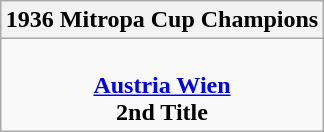<table class=wikitable style="text-align:center; margin:auto">
<tr>
<th>1936 Mitropa Cup Champions</th>
</tr>
<tr>
<td> <br> <strong><a href='#'>Austria Wien</a></strong> <br> <strong>2nd Title</strong></td>
</tr>
</table>
